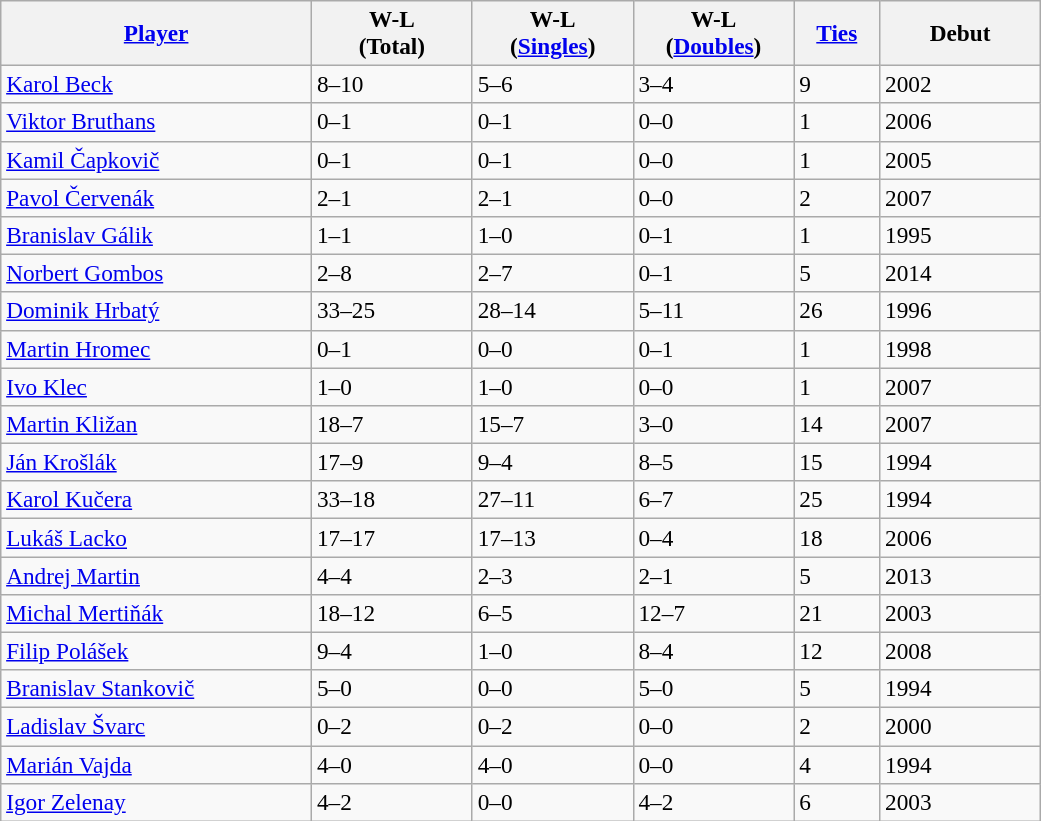<table class="wikitable sortable" style=font-size:97%>
<tr>
<th width=200><a href='#'>Player</a></th>
<th width=100>W-L<br>(Total)</th>
<th width=100>W-L<br>(<a href='#'>Singles</a>)</th>
<th width=100>W-L<br>(<a href='#'>Doubles</a>)</th>
<th width=50><a href='#'>Ties</a></th>
<th width=100>Debut</th>
</tr>
<tr>
<td><a href='#'>Karol Beck</a></td>
<td>8–10</td>
<td>5–6</td>
<td>3–4</td>
<td>9</td>
<td>2002</td>
</tr>
<tr>
<td><a href='#'>Viktor Bruthans</a></td>
<td>0–1</td>
<td>0–1</td>
<td>0–0</td>
<td>1</td>
<td>2006</td>
</tr>
<tr>
<td><a href='#'>Kamil Čapkovič</a></td>
<td>0–1</td>
<td>0–1</td>
<td>0–0</td>
<td>1</td>
<td>2005</td>
</tr>
<tr>
<td><a href='#'>Pavol Červenák</a></td>
<td>2–1</td>
<td>2–1</td>
<td>0–0</td>
<td>2</td>
<td>2007</td>
</tr>
<tr>
<td><a href='#'>Branislav Gálik</a></td>
<td>1–1</td>
<td>1–0</td>
<td>0–1</td>
<td>1</td>
<td>1995</td>
</tr>
<tr>
<td><a href='#'>Norbert Gombos</a></td>
<td>2–8</td>
<td>2–7</td>
<td>0–1</td>
<td>5</td>
<td>2014</td>
</tr>
<tr>
<td><a href='#'>Dominik Hrbatý</a></td>
<td>33–25</td>
<td>28–14</td>
<td>5–11</td>
<td>26</td>
<td>1996</td>
</tr>
<tr>
<td><a href='#'>Martin Hromec</a></td>
<td>0–1</td>
<td>0–0</td>
<td>0–1</td>
<td>1</td>
<td>1998</td>
</tr>
<tr>
<td><a href='#'>Ivo Klec</a></td>
<td>1–0</td>
<td>1–0</td>
<td>0–0</td>
<td>1</td>
<td>2007</td>
</tr>
<tr>
<td><a href='#'>Martin Kližan</a></td>
<td>18–7</td>
<td>15–7</td>
<td>3–0</td>
<td>14</td>
<td>2007</td>
</tr>
<tr>
<td><a href='#'>Ján Krošlák</a></td>
<td>17–9</td>
<td>9–4</td>
<td>8–5</td>
<td>15</td>
<td>1994</td>
</tr>
<tr>
<td><a href='#'>Karol Kučera</a></td>
<td>33–18</td>
<td>27–11</td>
<td>6–7</td>
<td>25</td>
<td>1994</td>
</tr>
<tr>
<td><a href='#'>Lukáš Lacko</a></td>
<td>17–17</td>
<td>17–13</td>
<td>0–4</td>
<td>18</td>
<td>2006</td>
</tr>
<tr>
<td><a href='#'>Andrej Martin</a></td>
<td>4–4</td>
<td>2–3</td>
<td>2–1</td>
<td>5</td>
<td>2013</td>
</tr>
<tr>
<td><a href='#'>Michal Mertiňák</a></td>
<td>18–12</td>
<td>6–5</td>
<td>12–7</td>
<td>21</td>
<td>2003</td>
</tr>
<tr>
<td><a href='#'>Filip Polášek</a></td>
<td>9–4</td>
<td>1–0</td>
<td>8–4</td>
<td>12</td>
<td>2008</td>
</tr>
<tr>
<td><a href='#'>Branislav Stankovič</a></td>
<td>5–0</td>
<td>0–0</td>
<td>5–0</td>
<td>5</td>
<td>1994</td>
</tr>
<tr>
<td><a href='#'>Ladislav Švarc</a></td>
<td>0–2</td>
<td>0–2</td>
<td>0–0</td>
<td>2</td>
<td>2000</td>
</tr>
<tr>
<td><a href='#'>Marián Vajda</a></td>
<td>4–0</td>
<td>4–0</td>
<td>0–0</td>
<td>4</td>
<td>1994</td>
</tr>
<tr>
<td><a href='#'>Igor Zelenay</a></td>
<td>4–2</td>
<td>0–0</td>
<td>4–2</td>
<td>6</td>
<td>2003</td>
</tr>
</table>
